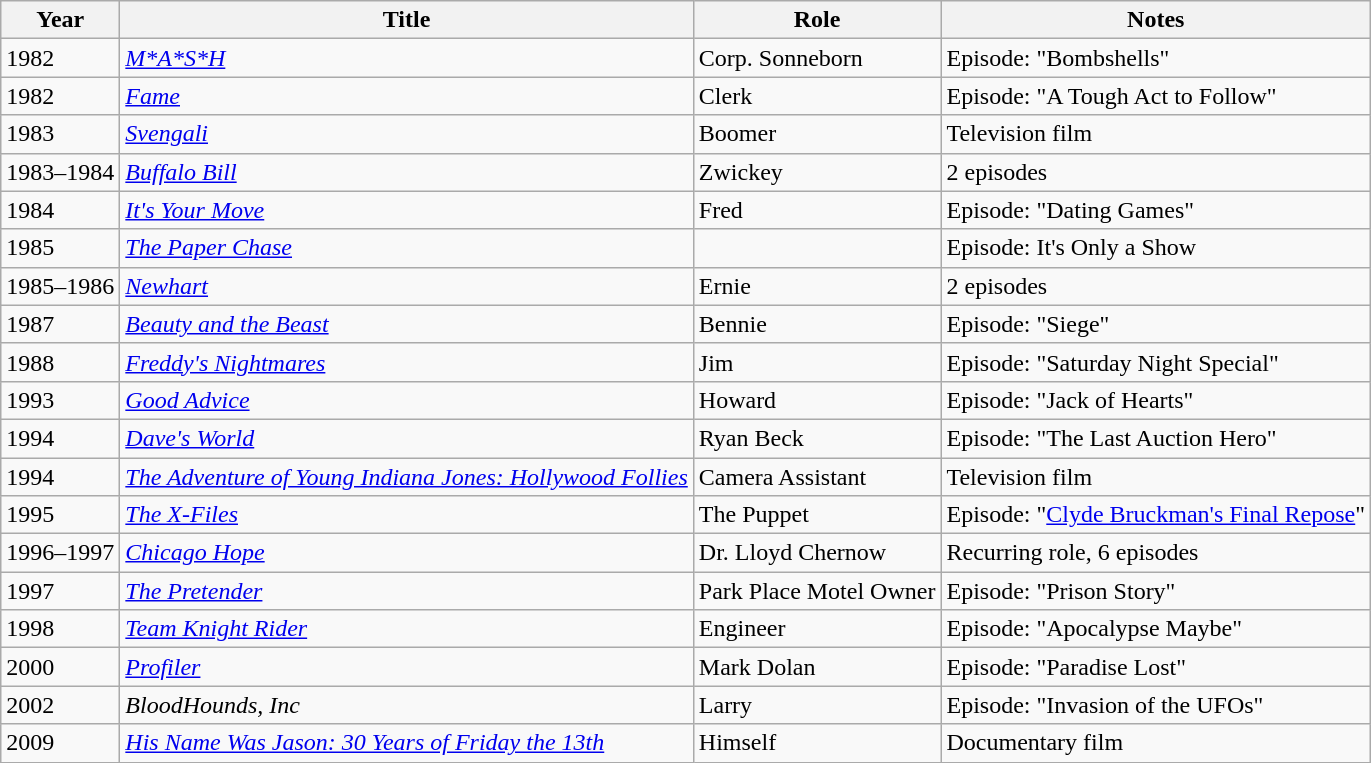<table class="wikitable sortable">
<tr>
<th>Year</th>
<th>Title</th>
<th>Role</th>
<th class="unsortable">Notes</th>
</tr>
<tr>
<td>1982</td>
<td><a href='#'><em>M*A*S*H</em></a></td>
<td>Corp. Sonneborn</td>
<td>Episode: "Bombshells"</td>
</tr>
<tr>
<td>1982</td>
<td><a href='#'><em>Fame</em></a></td>
<td>Clerk</td>
<td>Episode: "A Tough Act to Follow"</td>
</tr>
<tr>
<td>1983</td>
<td><em><a href='#'>Svengali</a></em></td>
<td>Boomer</td>
<td>Television film</td>
</tr>
<tr>
<td>1983–1984</td>
<td><a href='#'><em>Buffalo Bill</em></a></td>
<td>Zwickey</td>
<td>2 episodes</td>
</tr>
<tr>
<td>1984</td>
<td><em><a href='#'>It's Your Move</a></em></td>
<td>Fred</td>
<td>Episode: "Dating Games"</td>
</tr>
<tr>
<td>1985</td>
<td><a href='#'><em>The Paper Chase</em></a></td>
<td></td>
<td>Episode: It's Only a Show</td>
</tr>
<tr>
<td>1985–1986</td>
<td><em><a href='#'>Newhart</a></em></td>
<td>Ernie</td>
<td>2 episodes</td>
</tr>
<tr>
<td>1987</td>
<td><a href='#'><em>Beauty and the Beast</em></a></td>
<td>Bennie</td>
<td>Episode: "Siege"</td>
</tr>
<tr>
<td>1988</td>
<td><em><a href='#'>Freddy's Nightmares</a></em></td>
<td>Jim</td>
<td>Episode: "Saturday Night Special"</td>
</tr>
<tr>
<td>1993</td>
<td><a href='#'><em>Good Advice</em></a></td>
<td>Howard</td>
<td>Episode: "Jack of Hearts"</td>
</tr>
<tr>
<td>1994</td>
<td><em><a href='#'>Dave's World</a></em></td>
<td>Ryan Beck</td>
<td>Episode: "The Last Auction Hero"</td>
</tr>
<tr>
<td>1994</td>
<td><a href='#'><em>The Adventure of Young Indiana Jones: Hollywood Follies</em></a></td>
<td>Camera Assistant</td>
<td>Television film</td>
</tr>
<tr>
<td>1995</td>
<td><em><a href='#'>The X-Files</a></em></td>
<td>The Puppet</td>
<td>Episode: "<a href='#'>Clyde Bruckman's Final Repose</a>"</td>
</tr>
<tr>
<td>1996–1997</td>
<td><em><a href='#'>Chicago Hope</a></em></td>
<td>Dr. Lloyd Chernow</td>
<td>Recurring role, 6 episodes</td>
</tr>
<tr>
<td>1997</td>
<td><a href='#'><em>The Pretender</em></a></td>
<td>Park Place Motel Owner</td>
<td>Episode: "Prison Story"</td>
</tr>
<tr>
<td>1998</td>
<td><em><a href='#'>Team Knight Rider</a></em></td>
<td>Engineer</td>
<td>Episode: "Apocalypse Maybe"</td>
</tr>
<tr>
<td>2000</td>
<td><a href='#'><em>Profiler</em></a></td>
<td>Mark Dolan</td>
<td>Episode: "Paradise Lost"</td>
</tr>
<tr>
<td>2002</td>
<td><em>BloodHounds, Inc</em></td>
<td>Larry</td>
<td>Episode: "Invasion of the UFOs"</td>
</tr>
<tr>
<td>2009</td>
<td><em><a href='#'>His Name Was Jason: 30 Years of Friday the 13th</a></em></td>
<td>Himself</td>
<td>Documentary film</td>
</tr>
</table>
